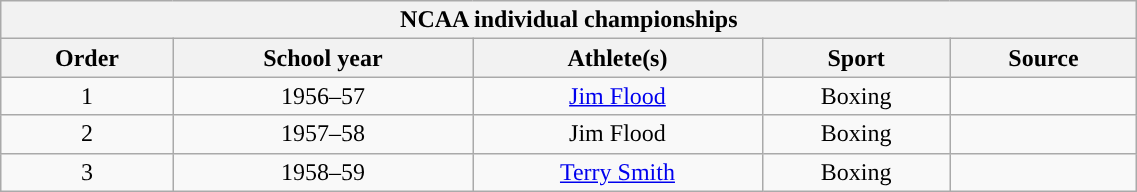<table class="wikitable sortable collapsible collapsed" width="60%">
<tr align="center">
<th colspan=5>NCAA individual championships</th>
</tr>
<tr>
<th>Order</th>
<th>School year</th>
<th>Athlete(s)</th>
<th>Sport</th>
<th>Source</th>
</tr>
<tr align="center" bgcolor="">
<td>1</td>
<td>1956–57</td>
<td><a href='#'>Jim Flood</a></td>
<td>Boxing</td>
<td></td>
</tr>
<tr align="center" bgcolor="">
<td>2</td>
<td>1957–58</td>
<td>Jim Flood</td>
<td>Boxing</td>
<td></td>
</tr>
<tr align="center" bgcolor="">
<td>3</td>
<td>1958–59</td>
<td><a href='#'>Terry Smith</a></td>
<td>Boxing</td>
<td></td>
</tr>
</table>
